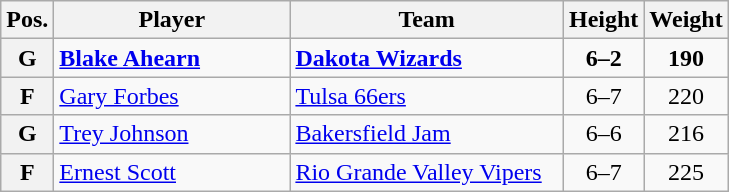<table class="wikitable">
<tr>
<th>Pos.</th>
<th width=150>Player</th>
<th width=175>Team</th>
<th>Height</th>
<th>Weight</th>
</tr>
<tr>
<th>G</th>
<td><strong><a href='#'>Blake Ahearn</a></strong></td>
<td><strong><a href='#'>Dakota Wizards</a></strong></td>
<td align=center><strong>6–2</strong></td>
<td align=center><strong>190</strong></td>
</tr>
<tr>
<th>F</th>
<td><a href='#'>Gary Forbes</a></td>
<td><a href='#'>Tulsa 66ers</a></td>
<td align=center>6–7</td>
<td align=center>220</td>
</tr>
<tr>
<th>G</th>
<td><a href='#'>Trey Johnson</a></td>
<td><a href='#'>Bakersfield Jam</a></td>
<td align=center>6–6</td>
<td align=center>216</td>
</tr>
<tr>
<th>F</th>
<td><a href='#'>Ernest Scott</a></td>
<td><a href='#'>Rio Grande Valley Vipers</a></td>
<td align=center>6–7</td>
<td align=center>225</td>
</tr>
</table>
